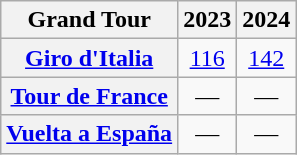<table class="wikitable plainrowheaders">
<tr>
<th>Grand Tour</th>
<th scope="col">2023</th>
<th>2024</th>
</tr>
<tr style="text-align:center;">
<th scope="row"> <a href='#'>Giro d'Italia</a></th>
<td style="text-align:center;"><a href='#'>116</a></td>
<td><a href='#'>142</a></td>
</tr>
<tr style="text-align:center;">
<th scope="row"> <a href='#'>Tour de France</a></th>
<td>—</td>
<td>—</td>
</tr>
<tr style="text-align:center;">
<th scope="row"> <a href='#'>Vuelta a España</a></th>
<td>—</td>
<td>—</td>
</tr>
</table>
